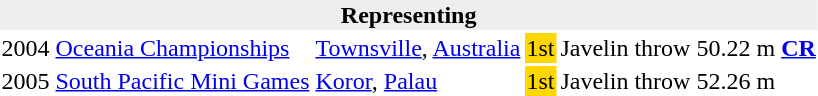<table>
<tr>
<th bgcolor="#eeeeee" colspan="6">Representing </th>
</tr>
<tr>
<td>2004</td>
<td><a href='#'>Oceania Championships</a></td>
<td><a href='#'>Townsville</a>, <a href='#'>Australia</a></td>
<td bgcolor=gold>1st</td>
<td>Javelin throw</td>
<td>50.22 m <strong><a href='#'>CR</a></strong></td>
</tr>
<tr>
<td>2005</td>
<td><a href='#'>South Pacific Mini Games</a></td>
<td><a href='#'>Koror</a>, <a href='#'>Palau</a></td>
<td bgcolor=gold>1st</td>
<td>Javelin throw</td>
<td>52.26 m</td>
</tr>
</table>
